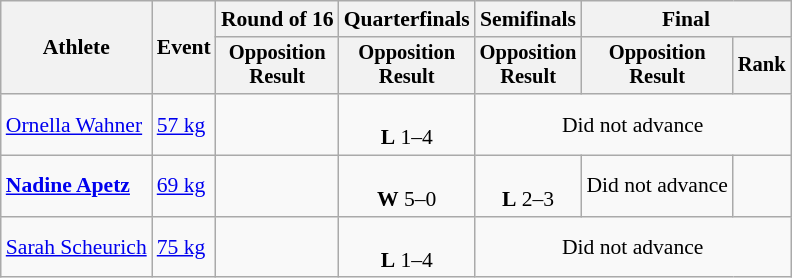<table class="wikitable" style="text-align:center; font-size:90%">
<tr>
<th rowspan=2>Athlete</th>
<th rowspan=2>Event</th>
<th>Round of 16</th>
<th>Quarterfinals</th>
<th>Semifinals</th>
<th colspan=2>Final</th>
</tr>
<tr style="font-size:95%">
<th>Opposition<br>Result</th>
<th>Opposition<br>Result</th>
<th>Opposition<br>Result</th>
<th>Opposition<br>Result</th>
<th>Rank</th>
</tr>
<tr>
<td align=left><a href='#'>Ornella Wahner</a></td>
<td align=left><a href='#'>57 kg</a></td>
<td></td>
<td><br><strong>L</strong> 1–4</td>
<td colspan=3>Did not advance</td>
</tr>
<tr>
<td align=left><strong><a href='#'>Nadine Apetz</a></strong></td>
<td align=left><a href='#'>69 kg</a></td>
<td></td>
<td><br><strong>W</strong> 5–0</td>
<td><br> <strong>L</strong> 2–3</td>
<td>Did not advance</td>
<td></td>
</tr>
<tr>
<td align=left><a href='#'>Sarah Scheurich</a></td>
<td align=left><a href='#'>75 kg</a></td>
<td></td>
<td><br><strong>L</strong> 1–4</td>
<td colspan=3>Did not advance</td>
</tr>
</table>
